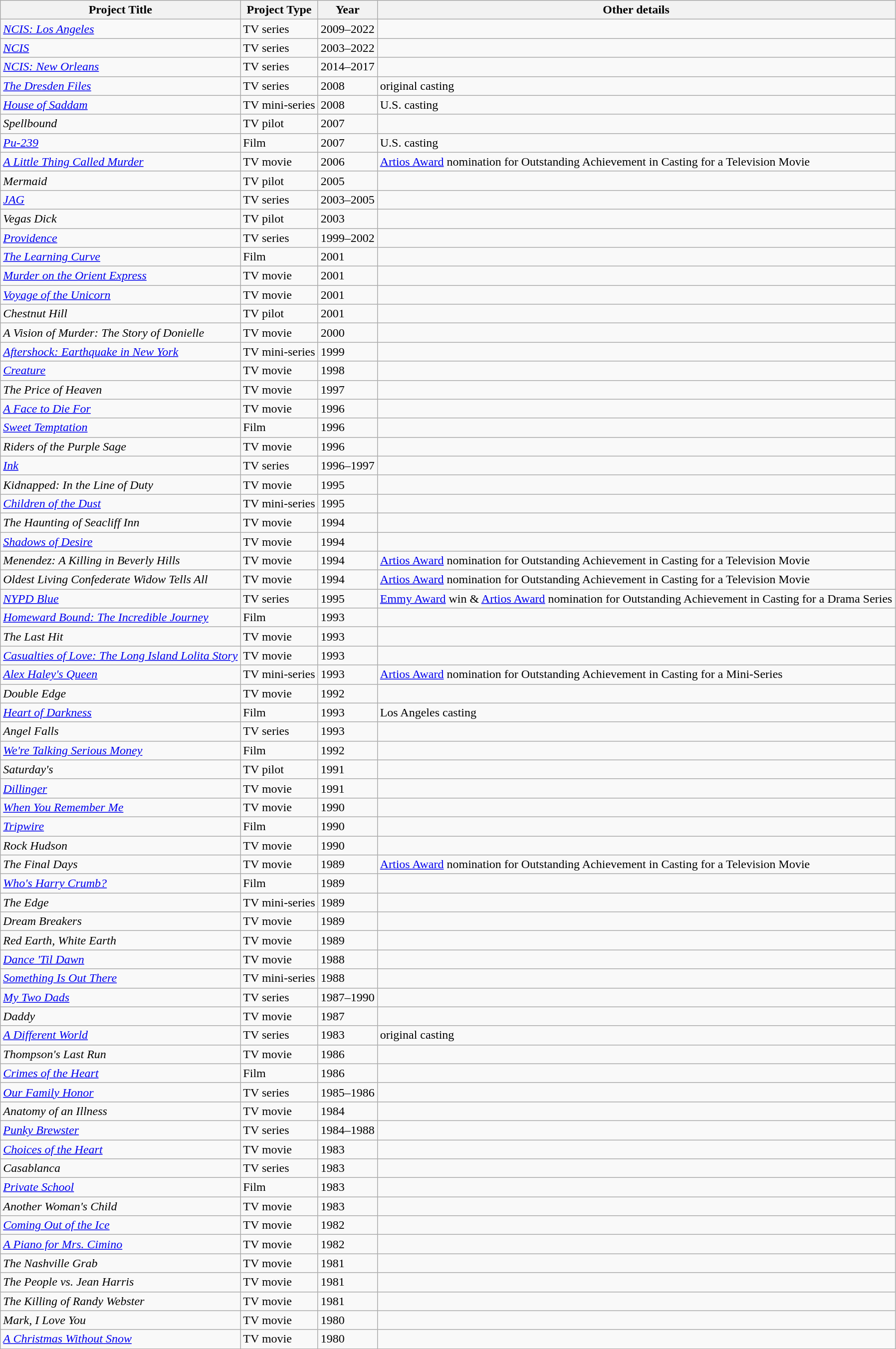<table class="wikitable sortable">
<tr>
<th>Project Title</th>
<th>Project Type</th>
<th>Year</th>
<th>Other details</th>
</tr>
<tr>
<td><em><a href='#'>NCIS: Los Angeles</a></em></td>
<td>TV series</td>
<td>2009–2022</td>
<td></td>
</tr>
<tr>
<td><em><a href='#'>NCIS</a></em></td>
<td>TV series</td>
<td>2003–2022</td>
<td></td>
</tr>
<tr>
<td><em><a href='#'>NCIS: New Orleans</a></em></td>
<td>TV series</td>
<td>2014–2017</td>
<td></td>
</tr>
<tr>
<td><em><a href='#'>The Dresden Files</a></em></td>
<td>TV series</td>
<td>2008</td>
<td>original casting</td>
</tr>
<tr>
<td><em><a href='#'>House of Saddam</a></em></td>
<td>TV mini-series</td>
<td>2008</td>
<td>U.S. casting</td>
</tr>
<tr>
<td><em>Spellbound</em></td>
<td>TV pilot</td>
<td>2007</td>
<td></td>
</tr>
<tr>
<td><em><a href='#'>Pu-239</a></em></td>
<td>Film</td>
<td>2007</td>
<td>U.S. casting</td>
</tr>
<tr>
<td><em><a href='#'>A Little Thing Called Murder</a></em></td>
<td>TV movie</td>
<td>2006</td>
<td><a href='#'>Artios Award</a> nomination for Outstanding Achievement in Casting for a Television Movie</td>
</tr>
<tr>
<td><em>Mermaid</em></td>
<td>TV pilot</td>
<td>2005</td>
<td></td>
</tr>
<tr>
<td><em><a href='#'>JAG</a></em></td>
<td>TV series</td>
<td>2003–2005</td>
<td></td>
</tr>
<tr>
<td><em>Vegas Dick</em></td>
<td>TV pilot</td>
<td>2003</td>
<td></td>
</tr>
<tr>
<td><em><a href='#'>Providence</a></em></td>
<td>TV series</td>
<td>1999–2002</td>
<td></td>
</tr>
<tr>
<td><em><a href='#'>The Learning Curve</a></em></td>
<td>Film</td>
<td>2001</td>
<td></td>
</tr>
<tr>
<td><em><a href='#'>Murder on the Orient Express</a></em></td>
<td>TV movie</td>
<td>2001</td>
<td></td>
</tr>
<tr>
<td><em><a href='#'>Voyage of the Unicorn</a></em></td>
<td>TV movie</td>
<td>2001</td>
<td></td>
</tr>
<tr>
<td><em>Chestnut Hill</em></td>
<td>TV pilot</td>
<td>2001</td>
<td></td>
</tr>
<tr>
<td><em>A Vision of Murder: The Story of Donielle</em></td>
<td>TV movie</td>
<td>2000</td>
<td></td>
</tr>
<tr>
<td><em><a href='#'>Aftershock: Earthquake in New York</a></em></td>
<td>TV mini-series</td>
<td>1999</td>
<td></td>
</tr>
<tr>
<td><em><a href='#'>Creature</a></em></td>
<td>TV movie</td>
<td>1998</td>
<td></td>
</tr>
<tr>
<td><em>The Price of Heaven</em></td>
<td>TV movie</td>
<td>1997</td>
<td></td>
</tr>
<tr>
<td><em><a href='#'>A Face to Die For</a></em></td>
<td>TV movie</td>
<td>1996</td>
<td></td>
</tr>
<tr>
<td><em><a href='#'>Sweet Temptation</a></em></td>
<td>Film</td>
<td>1996</td>
<td></td>
</tr>
<tr>
<td><em>Riders of the Purple Sage</em></td>
<td>TV movie</td>
<td>1996</td>
<td></td>
</tr>
<tr>
<td><em><a href='#'>Ink</a></em></td>
<td>TV series</td>
<td>1996–1997</td>
<td></td>
</tr>
<tr>
<td><em>Kidnapped: In the Line of Duty</em></td>
<td>TV movie</td>
<td>1995</td>
<td></td>
</tr>
<tr>
<td><em><a href='#'>Children of the Dust</a></em></td>
<td>TV mini-series</td>
<td>1995</td>
<td></td>
</tr>
<tr>
<td><em>The Haunting of Seacliff Inn</em></td>
<td>TV movie</td>
<td>1994</td>
<td></td>
</tr>
<tr>
<td><em><a href='#'>Shadows of Desire</a></em></td>
<td>TV movie</td>
<td>1994</td>
<td></td>
</tr>
<tr>
<td><em>Menendez: A Killing in Beverly Hills</em></td>
<td>TV movie</td>
<td>1994</td>
<td><a href='#'>Artios Award</a> nomination for Outstanding Achievement in Casting for a Television Movie</td>
</tr>
<tr>
<td><em>Oldest Living Confederate Widow Tells All</em></td>
<td>TV movie</td>
<td>1994</td>
<td><a href='#'>Artios Award</a> nomination for Outstanding Achievement in Casting for a Television Movie</td>
</tr>
<tr>
<td><em><a href='#'>NYPD Blue</a></em></td>
<td>TV series</td>
<td>1995</td>
<td><a href='#'>Emmy Award</a> win & <a href='#'>Artios Award</a> nomination for Outstanding Achievement in Casting for a Drama Series</td>
</tr>
<tr>
<td><em><a href='#'>Homeward Bound: The Incredible Journey</a></em></td>
<td>Film</td>
<td>1993</td>
<td></td>
</tr>
<tr>
<td><em>The Last Hit</em></td>
<td>TV movie</td>
<td>1993</td>
<td></td>
</tr>
<tr>
<td><em><a href='#'>Casualties of Love: The Long Island Lolita Story</a></em></td>
<td>TV movie</td>
<td>1993</td>
<td></td>
</tr>
<tr>
<td><em><a href='#'>Alex Haley's Queen</a></em></td>
<td>TV mini-series</td>
<td>1993</td>
<td><a href='#'>Artios Award</a> nomination for Outstanding Achievement in Casting for a Mini-Series</td>
</tr>
<tr>
<td><em>Double Edge</em></td>
<td>TV movie</td>
<td>1992</td>
<td></td>
</tr>
<tr>
<td><em><a href='#'>Heart of Darkness</a></em></td>
<td>Film</td>
<td>1993</td>
<td>Los Angeles casting</td>
</tr>
<tr>
<td><em>Angel Falls</em></td>
<td>TV series</td>
<td>1993</td>
<td></td>
</tr>
<tr>
<td><em><a href='#'>We're Talking Serious Money</a></em></td>
<td>Film</td>
<td>1992</td>
<td></td>
</tr>
<tr>
<td><em>Saturday's</em></td>
<td>TV pilot</td>
<td>1991</td>
<td></td>
</tr>
<tr>
<td><em><a href='#'>Dillinger</a></em></td>
<td>TV movie</td>
<td>1991</td>
<td></td>
</tr>
<tr>
<td><em><a href='#'>When You Remember Me</a></em></td>
<td>TV movie</td>
<td>1990</td>
<td></td>
</tr>
<tr>
<td><em><a href='#'>Tripwire</a></em></td>
<td>Film</td>
<td>1990</td>
<td></td>
</tr>
<tr>
<td><em>Rock Hudson</em></td>
<td>TV movie</td>
<td>1990</td>
<td></td>
</tr>
<tr>
<td><em>The Final Days</em></td>
<td>TV movie</td>
<td>1989</td>
<td><a href='#'>Artios Award</a> nomination for Outstanding Achievement in Casting for a Television Movie</td>
</tr>
<tr>
<td><em><a href='#'>Who's Harry Crumb?</a></em></td>
<td>Film</td>
<td>1989</td>
<td></td>
</tr>
<tr>
<td><em>The Edge</em></td>
<td>TV mini-series</td>
<td>1989</td>
<td></td>
</tr>
<tr>
<td><em>Dream Breakers</em></td>
<td>TV movie</td>
<td>1989</td>
<td></td>
</tr>
<tr>
<td><em>Red Earth, White Earth</em></td>
<td>TV movie</td>
<td>1989</td>
<td></td>
</tr>
<tr>
<td><em><a href='#'>Dance 'Til Dawn</a></em></td>
<td>TV movie</td>
<td>1988</td>
<td></td>
</tr>
<tr>
<td><em><a href='#'>Something Is Out There</a></em></td>
<td>TV mini-series</td>
<td>1988</td>
<td></td>
</tr>
<tr>
<td><em><a href='#'>My Two Dads</a></em></td>
<td>TV series</td>
<td>1987–1990</td>
<td></td>
</tr>
<tr>
<td><em>Daddy</em></td>
<td>TV movie</td>
<td>1987</td>
<td></td>
</tr>
<tr>
<td><em><a href='#'>A Different World</a></em></td>
<td>TV series</td>
<td>1983</td>
<td>original casting</td>
</tr>
<tr>
<td><em>Thompson's Last Run</em></td>
<td>TV movie</td>
<td>1986</td>
<td></td>
</tr>
<tr>
<td><em><a href='#'>Crimes of the Heart</a></em></td>
<td>Film</td>
<td>1986</td>
<td></td>
</tr>
<tr>
<td><em><a href='#'>Our Family Honor</a></em></td>
<td>TV series</td>
<td>1985–1986</td>
<td></td>
</tr>
<tr>
<td><em>Anatomy of an Illness</em></td>
<td>TV movie</td>
<td>1984</td>
<td></td>
</tr>
<tr>
<td><em><a href='#'>Punky Brewster</a></em></td>
<td>TV series</td>
<td>1984–1988</td>
<td></td>
</tr>
<tr>
<td><em><a href='#'>Choices of the Heart</a></em></td>
<td>TV movie</td>
<td>1983</td>
<td></td>
</tr>
<tr>
<td><em>Casablanca</em></td>
<td>TV series</td>
<td>1983</td>
<td></td>
</tr>
<tr>
<td><em><a href='#'>Private School</a></em></td>
<td>Film</td>
<td>1983</td>
<td></td>
</tr>
<tr>
<td><em>Another Woman's Child</em></td>
<td>TV movie</td>
<td>1983</td>
<td></td>
</tr>
<tr>
<td><em><a href='#'>Coming Out of the Ice</a></em></td>
<td>TV movie</td>
<td>1982</td>
<td></td>
</tr>
<tr>
<td><em><a href='#'>A Piano for Mrs. Cimino</a></em></td>
<td>TV movie</td>
<td>1982</td>
<td></td>
</tr>
<tr>
<td><em>The Nashville Grab</em></td>
<td>TV movie</td>
<td>1981</td>
<td></td>
</tr>
<tr>
<td><em>The People vs. Jean Harris</em></td>
<td>TV movie</td>
<td>1981</td>
<td></td>
</tr>
<tr>
<td><em>The Killing of Randy Webster</em></td>
<td>TV movie</td>
<td>1981</td>
<td></td>
</tr>
<tr>
<td><em>Mark, I Love You</em></td>
<td>TV movie</td>
<td>1980</td>
<td></td>
</tr>
<tr>
<td><em><a href='#'>A Christmas Without Snow</a></em></td>
<td>TV movie</td>
<td>1980</td>
<td></td>
</tr>
</table>
